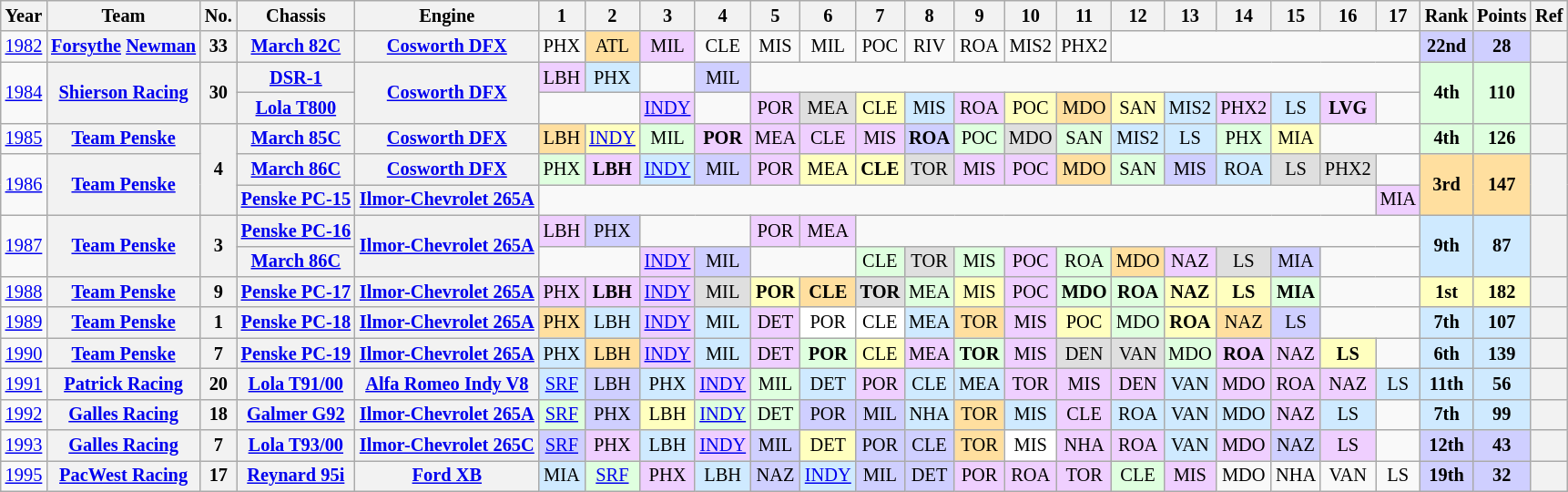<table class="wikitable" style="text-align:center; font-size:85%">
<tr>
<th>Year</th>
<th>Team</th>
<th>No.</th>
<th>Chassis</th>
<th>Engine</th>
<th>1</th>
<th>2</th>
<th>3</th>
<th>4</th>
<th>5</th>
<th>6</th>
<th>7</th>
<th>8</th>
<th>9</th>
<th>10</th>
<th>11</th>
<th>12</th>
<th>13</th>
<th>14</th>
<th>15</th>
<th>16</th>
<th>17</th>
<th>Rank</th>
<th>Points</th>
<th>Ref</th>
</tr>
<tr>
<td><a href='#'>1982</a></td>
<th nowrap><a href='#'>Forsythe</a> <a href='#'>Newman</a></th>
<th>33</th>
<th nowrap><a href='#'>March 82C</a></th>
<th nowrap><a href='#'>Cosworth DFX</a></th>
<td>PHX</td>
<td style="background:#FFDF9F;">ATL<br></td>
<td style="background:#EFCFFF;">MIL<br></td>
<td>CLE</td>
<td>MIS</td>
<td>MIL</td>
<td>POC</td>
<td>RIV</td>
<td>ROA</td>
<td>MIS2</td>
<td>PHX2</td>
<td colspan=6></td>
<td style="background:#CFCFFF;"><strong>22nd</strong></td>
<td style="background:#CFCFFF;"><strong>28</strong></td>
<th></th>
</tr>
<tr>
<td rowspan="2"><a href='#'>1984</a></td>
<th rowspan="2" nowrap><a href='#'>Shierson Racing</a></th>
<th rowspan=2>30</th>
<th nowrap><a href='#'>DSR-1</a></th>
<th rowspan="2" nowrap><a href='#'>Cosworth DFX</a></th>
<td style="background:#EFCFFF;">LBH<br></td>
<td style="background:#CFEAFF;">PHX<br></td>
<td></td>
<td style="background:#CFCFFF;">MIL<br></td>
<td colspan=13></td>
<td rowspan="2" style="background:#DFFFDF;"><strong>4th</strong></td>
<td rowspan="2" style="background:#DFFFDF;"><strong>110</strong></td>
<th rowspan=2></th>
</tr>
<tr>
<th nowrap><a href='#'>Lola T800</a></th>
<td colspan=2></td>
<td style="background:#EFCFFF;"><a href='#'>INDY</a><br></td>
<td></td>
<td style="background:#EFCFFF;">POR<br></td>
<td style="background:#DFDFDF;">MEA<br></td>
<td style="background:#FFFFBF;">CLE<br></td>
<td style="background:#CFEAFF;">MIS<br></td>
<td style="background:#EFCFFF;">ROA<br></td>
<td style="background:#FFFFBF;">POC<br></td>
<td style="background:#FFDF9F;">MDO<br></td>
<td style="background:#FFFFBF;">SAN<br></td>
<td style="background:#CFEAFF;">MIS2<br></td>
<td style="background:#EFCFFF;">PHX2<br></td>
<td style="background:#CFEAFF;">LS<br></td>
<td style="background:#EFCFFF;"><strong>LVG</strong><br></td>
<td></td>
</tr>
<tr>
<td><a href='#'>1985</a></td>
<th nowrap><a href='#'>Team Penske</a></th>
<th rowspan=3>4</th>
<th nowrap><a href='#'>March 85C</a></th>
<th nowrap><a href='#'>Cosworth DFX</a></th>
<td style="background:#FFDF9F;">LBH<br></td>
<td style="background:#FFFFBF;"><a href='#'>INDY</a><br></td>
<td style="background:#DFFFDF;">MIL<br></td>
<td style="background:#EFCFFF;"><strong>POR</strong><br></td>
<td style="background:#EFCFFF;">MEA<br></td>
<td style="background:#EFCFFF;">CLE<br></td>
<td style="background:#EFCFFF;">MIS<br></td>
<td style="background:#CFCFFF;"><strong>ROA</strong><br></td>
<td style="background:#DFFFDF;">POC<br></td>
<td style="background:#DFDFDF;">MDO<br></td>
<td style="background:#DFFFDF;">SAN<br></td>
<td style="background:#CFEAFF;">MIS2<br></td>
<td style="background:#CFEAFF;">LS<br></td>
<td style="background:#DFFFDF;">PHX<br></td>
<td style="background:#FFFFBF;">MIA<br></td>
<td colspan=2></td>
<td style="background:#DFFFDF;"><strong>4th</strong></td>
<td style="background:#DFFFDF;"><strong>126</strong></td>
<th></th>
</tr>
<tr>
<td rowspan="2"><a href='#'>1986</a></td>
<th rowspan="2" nowrap><a href='#'>Team Penske</a></th>
<th nowrap><a href='#'>March 86C</a></th>
<th nowrap><a href='#'>Cosworth DFX</a></th>
<td style="background:#DFFFDF;">PHX<br></td>
<td style="background:#EFCFFF;"><strong>LBH</strong><br></td>
<td style="background:#CFEAFF;"><a href='#'>INDY</a><br></td>
<td style="background:#CFCFFF;">MIL<br></td>
<td style="background:#EFCFFF;">POR<br></td>
<td style="background:#FFFFBF;">MEA<br></td>
<td style="background:#FFFFBF;"><strong>CLE</strong><br></td>
<td style="background:#DFDFDF;">TOR<br></td>
<td style="background:#EFCFFF;">MIS<br></td>
<td style="background:#EFCFFF;">POC<br></td>
<td style="background:#FFDF9F;">MDO<br></td>
<td style="background:#DFFFDF;">SAN<br></td>
<td style="background:#CFCFFF;">MIS<br></td>
<td style="background:#CFEAFF;">ROA<br></td>
<td style="background:#DFDFDF;">LS<br></td>
<td style="background:#DFDFDF;">PHX2<br></td>
<td></td>
<td rowspan="2" style="background:#FFDF9F;"><strong>3rd</strong></td>
<td rowspan="2" style="background:#FFDF9F;"><strong>147</strong></td>
<th rowspan=2></th>
</tr>
<tr>
<th nowrap><a href='#'>Penske PC-15</a></th>
<th nowrap><a href='#'>Ilmor-Chevrolet 265A</a></th>
<td colspan=16></td>
<td style="background:#EFCFFF;">MIA<br></td>
</tr>
<tr>
<td rowspan="2"><a href='#'>1987</a></td>
<th rowspan="2" nowrap><a href='#'>Team Penske</a></th>
<th rowspan=2>3</th>
<th nowrap><a href='#'>Penske PC-16</a></th>
<th rowspan="2" nowrap><a href='#'>Ilmor-Chevrolet 265A</a></th>
<td style="background:#EFCFFF;">LBH<br></td>
<td style="background:#CFCFFF;">PHX<br></td>
<td colspan=2></td>
<td style="background:#EFCFFF;">POR<br></td>
<td style="background:#EFCFFF;">MEA<br></td>
<td colspan=11></td>
<td rowspan="2" style="background:#CFEAFF;"><strong>9th</strong></td>
<td rowspan="2" style="background:#CFEAFF;"><strong>87</strong></td>
<th rowspan=2></th>
</tr>
<tr>
<th nowrap><a href='#'>March 86C</a></th>
<td colspan=2></td>
<td style="background:#EFCFFF;"><a href='#'>INDY</a><br></td>
<td style="background:#CFCFFF;">MIL<br></td>
<td colspan=2></td>
<td style="background:#DFFFDF;">CLE<br></td>
<td style="background:#DFDFDF;">TOR<br></td>
<td style="background:#DFFFDF;">MIS<br></td>
<td style="background:#EFCFFF;">POC<br></td>
<td style="background:#DFFFDF;">ROA<br></td>
<td style="background:#FFDF9F;">MDO<br></td>
<td style="background:#EFCFFF;">NAZ<br></td>
<td style="background:#DFDFDF;">LS<br></td>
<td style="background:#CFCFFF;">MIA<br></td>
<td colspan=2></td>
</tr>
<tr>
<td><a href='#'>1988</a></td>
<th nowrap><a href='#'>Team Penske</a></th>
<th>9</th>
<th nowrap><a href='#'>Penske PC-17</a></th>
<th nowrap><a href='#'>Ilmor-Chevrolet 265A</a></th>
<td style="background:#EFCFFF;">PHX<br></td>
<td style="background:#EFCFFF;"><strong>LBH</strong><br></td>
<td style="background:#EFCFFF;"><a href='#'>INDY</a><br></td>
<td style="background:#DFDFDF;">MIL<br></td>
<td style="background:#FFFFBF;"><strong>POR</strong><br></td>
<td style="background:#FFDF9F;"><strong>CLE</strong><br></td>
<td style="background:#DFDFDF;"><strong>TOR</strong><br></td>
<td style="background:#DFFFDF;">MEA<br></td>
<td style="background:#FFFFBF;">MIS<br></td>
<td style="background:#EFCFFF;">POC<br></td>
<td style="background:#DFFFDF;"><strong>MDO</strong><br></td>
<td style="background:#DFFFDF;"><strong>ROA</strong><br></td>
<td style="background:#FFFFBF;"><strong>NAZ</strong><br></td>
<td style="background:#FFFFBF;"><strong>LS</strong><br></td>
<td style="background:#DFFFDF;"><strong>MIA</strong><br></td>
<td colspan=2></td>
<td style="background:#FFFFBF;"><strong>1st</strong></td>
<td style="background:#FFFFBF;"><strong>182</strong></td>
<th></th>
</tr>
<tr>
<td><a href='#'>1989</a></td>
<th><a href='#'>Team Penske</a></th>
<th>1</th>
<th><a href='#'>Penske PC-18</a></th>
<th><a href='#'>Ilmor-Chevrolet 265A</a></th>
<td style="background:#FFDF9F;">PHX<br></td>
<td style="background:#CFEAFF;">LBH<br></td>
<td style="background:#EFCFFF;"><a href='#'>INDY</a><br></td>
<td style="background:#CFEAFF;">MIL<br></td>
<td style="background:#EFCFFF;">DET<br></td>
<td style="background:#FFFFFF;">POR<br></td>
<td style="background:#FFFFFF;">CLE<br></td>
<td style="background:#CFEAFF;">MEA<br></td>
<td style="background:#FFDF9F;">TOR<br></td>
<td style="background:#EFCFFF;">MIS<br></td>
<td style="background:#FFFFBF;">POC<br></td>
<td style="background:#DFFFDF;">MDO<br></td>
<td style="background:#FFFFBF;"><strong>ROA</strong><br></td>
<td style="background:#FFDF9F;">NAZ<br></td>
<td style="background:#CFCFFF;">LS<br></td>
<td colspan=2></td>
<td style="background:#CFEAFF;"><strong>7th</strong></td>
<td style="background:#CFEAFF;"><strong>107</strong></td>
<th></th>
</tr>
<tr>
<td><a href='#'>1990</a></td>
<th nowrap><a href='#'>Team Penske</a></th>
<th>7</th>
<th nowrap><a href='#'>Penske PC-19</a></th>
<th nowrap><a href='#'>Ilmor-Chevrolet 265A</a></th>
<td style="background:#CFEAFF;">PHX<br></td>
<td style="background:#FFDF9F;">LBH<br></td>
<td style="background:#EFCFFF;"><a href='#'>INDY</a><br></td>
<td style="background:#CFEAFF;">MIL<br></td>
<td style="background:#EFCFFF;">DET<br></td>
<td style="background:#DFFFDF;"><strong>POR</strong><br></td>
<td style="background:#FFFFBF;">CLE<br></td>
<td style="background:#EFCFFF;">MEA<br></td>
<td style="background:#DFFFDF;"><strong>TOR</strong><br></td>
<td style="background:#EFCFFF;">MIS<br></td>
<td style="background:#DFDFDF;">DEN<br></td>
<td style="background:#DFDFDF;">VAN<br></td>
<td style="background:#DFFFDF;">MDO<br></td>
<td style="background:#EFCFFF;"><strong>ROA</strong><br></td>
<td style="background:#EFCFFF;">NAZ<br></td>
<td style="background:#FFFFBF;"><strong>LS</strong><br></td>
<td></td>
<td style="background:#CFEAFF;"><strong>6th</strong></td>
<td style="background:#CFEAFF;"><strong>139</strong></td>
<th></th>
</tr>
<tr>
<td><a href='#'>1991</a></td>
<th nowrap><a href='#'>Patrick Racing</a></th>
<th>20</th>
<th nowrap><a href='#'>Lola T91/00</a></th>
<th nowrap><a href='#'>Alfa Romeo Indy V8</a></th>
<td style="background:#CFEAFF;"><a href='#'>SRF</a><br></td>
<td style="background:#CFCFFF;">LBH<br></td>
<td style="background:#CFEAFF;">PHX<br></td>
<td style="background:#EFCFFF;"><a href='#'>INDY</a><br></td>
<td style="background:#DFFFDF;">MIL<br></td>
<td style="background:#CFEAFF;">DET<br></td>
<td style="background:#EFCFFF;">POR<br></td>
<td style="background:#CFEAFF;">CLE<br></td>
<td style="background:#CFEAFF;">MEA<br></td>
<td style="background:#EFCFFF;">TOR<br></td>
<td style="background:#EFCFFF;">MIS<br></td>
<td style="background:#EFCFFF;">DEN<br></td>
<td style="background:#CFEAFF;">VAN<br></td>
<td style="background:#EFCFFF;">MDO<br></td>
<td style="background:#EFCFFF;">ROA<br></td>
<td style="background:#EFCFFF;">NAZ<br></td>
<td style="background:#CFEAFF;">LS<br></td>
<td style="background:#CFEAFF;"><strong>11th</strong></td>
<td style="background:#CFEAFF;"><strong>56</strong></td>
<th></th>
</tr>
<tr>
<td><a href='#'>1992</a></td>
<th nowrap><a href='#'>Galles Racing</a></th>
<th>18</th>
<th nowrap><a href='#'>Galmer G92</a></th>
<th nowrap><a href='#'>Ilmor-Chevrolet 265A</a></th>
<td style="background:#DFFFDF;"><a href='#'>SRF</a><br></td>
<td style="background:#CFCFFF;">PHX<br></td>
<td style="background:#FFFFBF;">LBH<br></td>
<td style="background:#DFFFDF;"><a href='#'>INDY</a><br></td>
<td style="background:#DFFFDF;">DET<br> </td>
<td style="background:#CFCFFF;">POR<br></td>
<td style="background:#CFCFFF;">MIL<br></td>
<td style="background:#CFEAFF;">NHA<br></td>
<td style="background:#FFDF9F;">TOR<br></td>
<td style="background:#CFEAFF;">MIS<br></td>
<td style="background:#EFCFFF;">CLE<br></td>
<td style="background:#CFEAFF;">ROA<br></td>
<td style="background:#CFEAFF;">VAN<br></td>
<td style="background:#CFEAFF;">MDO<br></td>
<td style="background:#EFCFFF;">NAZ<br></td>
<td style="background:#CFEAFF;">LS<br></td>
<td></td>
<td style="background:#CFEAFF;"><strong>7th</strong></td>
<td style="background:#CFEAFF;"><strong>99</strong></td>
<th></th>
</tr>
<tr>
<td><a href='#'>1993</a></td>
<th nowrap><a href='#'>Galles Racing</a></th>
<th>7</th>
<th nowrap><a href='#'>Lola T93/00</a></th>
<th nowrap><a href='#'>Ilmor-Chevrolet 265C</a></th>
<td style="background:#CFCFFF;"><a href='#'>SRF</a><br></td>
<td style="background:#EFCFFF;">PHX<br></td>
<td style="background:#CFEAFF;">LBH<br></td>
<td style="background:#EFCFFF;"><a href='#'>INDY</a><br></td>
<td style="background:#CFCFFF;">MIL<br></td>
<td style="background:#FFFFBF;">DET<br></td>
<td style="background:#CFCFFF;">POR<br></td>
<td style="background:#CFCFFF;">CLE<br></td>
<td style="background:#FFDF9F;">TOR<br></td>
<td style="background:#FFFFFF;">MIS<br></td>
<td style="background:#EFCFFF;">NHA<br></td>
<td style="background:#EFCFFF;">ROA<br></td>
<td style="background:#CFEAFF;">VAN<br></td>
<td style="background:#EFCFFF;">MDO<br></td>
<td style="background:#CFCFFF;">NAZ<br></td>
<td style="background:#EFCFFF;">LS<br></td>
<td></td>
<td style="background:#CFCFFF;"><strong>12th</strong></td>
<td style="background:#CFCFFF;"><strong>43</strong></td>
<th></th>
</tr>
<tr>
<td><a href='#'>1995</a></td>
<th nowrap><a href='#'>PacWest Racing</a></th>
<th>17</th>
<th nowrap><a href='#'>Reynard 95i</a></th>
<th nowrap><a href='#'>Ford XB</a></th>
<td style="background:#CFEAFF;">MIA<br></td>
<td style="background:#DFFFDF;"><a href='#'>SRF</a><br></td>
<td style="background:#EFCFFF;">PHX<br></td>
<td style="background:#CFEAFF;">LBH<br></td>
<td style="background:#CFCFFF;">NAZ<br></td>
<td style="background:#CFEAFF;"><a href='#'>INDY</a><br></td>
<td style="background:#CFCFFF;">MIL<br></td>
<td style="background:#CFCFFF;">DET<br></td>
<td style="background:#EFCFFF;">POR<br></td>
<td style="background:#EFCFFF;">ROA<br></td>
<td style="background:#EFCFFF;">TOR<br></td>
<td style="background:#DFFFDF;">CLE<br></td>
<td style="background:#EFCFFF;">MIS<br></td>
<td>MDO</td>
<td>NHA</td>
<td>VAN</td>
<td>LS</td>
<td style="background:#CFCFFF;"><strong>19th</strong></td>
<td style="background:#CFCFFF;"><strong>32</strong></td>
<th></th>
</tr>
</table>
